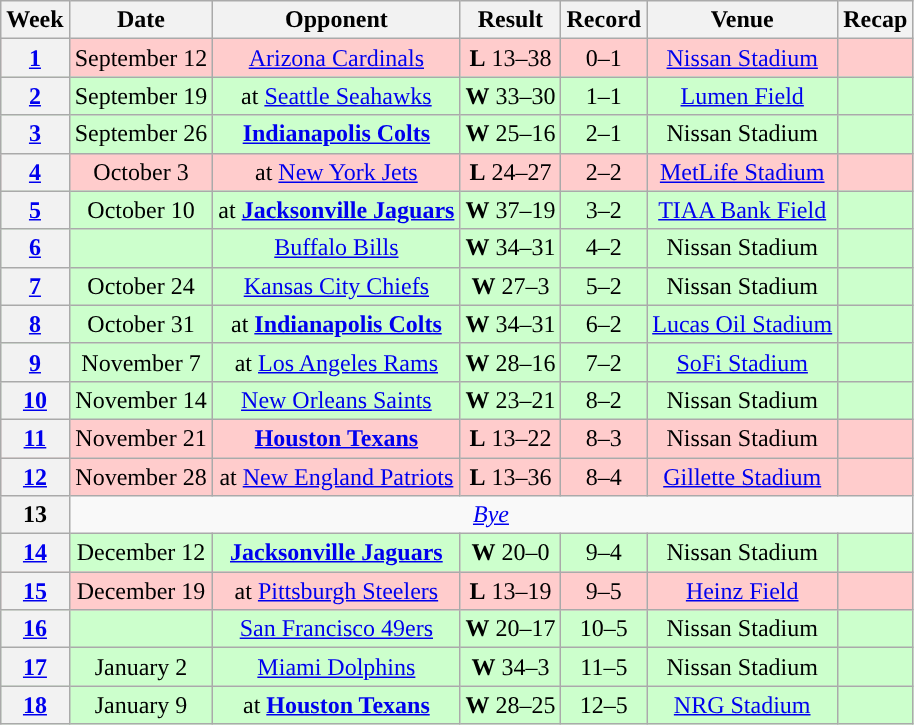<table class="wikitable" style="text-align:center">
<tr>
<th>Week</th>
<th>Date</th>
<th>Opponent</th>
<th>Result</th>
<th>Record</th>
<th>Venue</th>
<th>Recap</th>
</tr>
<tr style="background:#fcc">
<th><a href='#'>1</a></th>
<td>September 12</td>
<td><a href='#'>Arizona Cardinals</a></td>
<td><strong>L</strong> 13–38</td>
<td>0–1</td>
<td><a href='#'>Nissan Stadium</a></td>
<td></td>
</tr>
<tr style="background:#cfc">
<th><a href='#'>2</a></th>
<td>September 19</td>
<td>at <a href='#'>Seattle Seahawks</a></td>
<td><strong>W</strong> 33–30 </td>
<td>1–1</td>
<td><a href='#'>Lumen Field</a></td>
<td></td>
</tr>
<tr style="background:#cfc">
<th><a href='#'>3</a></th>
<td>September 26</td>
<td><strong><a href='#'>Indianapolis Colts</a></strong></td>
<td><strong>W</strong> 25–16</td>
<td>2–1</td>
<td>Nissan Stadium</td>
<td></td>
</tr>
<tr style="background:#fcc">
<th><a href='#'>4</a></th>
<td>October 3</td>
<td>at <a href='#'>New York Jets</a></td>
<td><strong>L</strong> 24–27 </td>
<td>2–2</td>
<td><a href='#'>MetLife Stadium</a></td>
<td></td>
</tr>
<tr style="background:#cfc">
<th><a href='#'>5</a></th>
<td>October 10</td>
<td>at <strong><a href='#'>Jacksonville Jaguars</a></strong></td>
<td><strong>W</strong> 37–19</td>
<td>3–2</td>
<td><a href='#'>TIAA Bank Field</a></td>
<td></td>
</tr>
<tr style="background:#cfc">
<th><a href='#'>6</a></th>
<td></td>
<td><a href='#'>Buffalo Bills</a></td>
<td><strong>W</strong> 34–31</td>
<td>4–2</td>
<td>Nissan Stadium</td>
<td></td>
</tr>
<tr style="background:#cfc">
<th><a href='#'>7</a></th>
<td>October 24</td>
<td><a href='#'>Kansas City Chiefs</a></td>
<td><strong>W</strong> 27–3</td>
<td>5–2</td>
<td>Nissan Stadium</td>
<td></td>
</tr>
<tr style="background:#cfc">
<th><a href='#'>8</a></th>
<td>October 31</td>
<td>at <strong><a href='#'>Indianapolis Colts</a></strong></td>
<td><strong>W</strong> 34–31 </td>
<td>6–2</td>
<td><a href='#'>Lucas Oil Stadium</a></td>
<td></td>
</tr>
<tr style="background:#cfc">
<th><a href='#'>9</a></th>
<td>November 7</td>
<td>at <a href='#'>Los Angeles Rams</a></td>
<td><strong>W</strong> 28–16</td>
<td>7–2</td>
<td><a href='#'>SoFi Stadium</a></td>
<td></td>
</tr>
<tr style="background:#cfc">
<th><a href='#'>10</a></th>
<td>November 14</td>
<td><a href='#'>New Orleans Saints</a></td>
<td><strong>W</strong> 23–21</td>
<td>8–2</td>
<td>Nissan Stadium</td>
<td></td>
</tr>
<tr style="background:#fcc">
<th><a href='#'>11</a></th>
<td>November 21</td>
<td><strong><a href='#'>Houston Texans</a></strong></td>
<td><strong>L</strong> 13–22</td>
<td>8–3</td>
<td>Nissan Stadium</td>
<td></td>
</tr>
<tr style="background:#fcc">
<th><a href='#'>12</a></th>
<td>November 28</td>
<td>at <a href='#'>New England Patriots</a></td>
<td><strong>L</strong> 13–36</td>
<td>8–4</td>
<td><a href='#'>Gillette Stadium</a></td>
<td></td>
</tr>
<tr>
<th>13</th>
<td colspan="6"><em><a href='#'>Bye</a></em></td>
</tr>
<tr style="background:#cfc">
<th><a href='#'>14</a></th>
<td>December 12</td>
<td><strong><a href='#'>Jacksonville Jaguars</a></strong></td>
<td><strong>W</strong> 20–0</td>
<td>9–4</td>
<td>Nissan Stadium</td>
<td></td>
</tr>
<tr style="background:#fcc">
<th><a href='#'>15</a></th>
<td>December 19</td>
<td>at <a href='#'>Pittsburgh Steelers</a></td>
<td><strong>L</strong> 13–19</td>
<td>9–5</td>
<td><a href='#'>Heinz Field</a></td>
<td></td>
</tr>
<tr style="background:#cfc">
<th><a href='#'>16</a></th>
<td></td>
<td><a href='#'>San Francisco 49ers</a></td>
<td><strong>W</strong> 20–17</td>
<td>10–5</td>
<td>Nissan Stadium</td>
<td></td>
</tr>
<tr style="background:#cfc">
<th><a href='#'>17</a></th>
<td>January 2</td>
<td><a href='#'>Miami Dolphins</a></td>
<td><strong>W</strong> 34–3</td>
<td>11–5</td>
<td>Nissan Stadium</td>
<td></td>
</tr>
<tr style="background:#cfc">
<th><a href='#'>18</a></th>
<td>January 9</td>
<td>at <strong><a href='#'>Houston Texans</a></strong></td>
<td><strong>W</strong> 28–25</td>
<td>12–5</td>
<td><a href='#'>NRG Stadium</a></td>
<td></td>
</tr>
</table>
